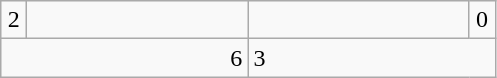<table class="wikitable">
<tr>
<td align=center width=10>2</td>
<td align=center width=140></td>
<td align=center width=140></td>
<td align=center width=10>0</td>
</tr>
<tr>
<td colspan=2 align=right>6</td>
<td colspan=2>3</td>
</tr>
</table>
